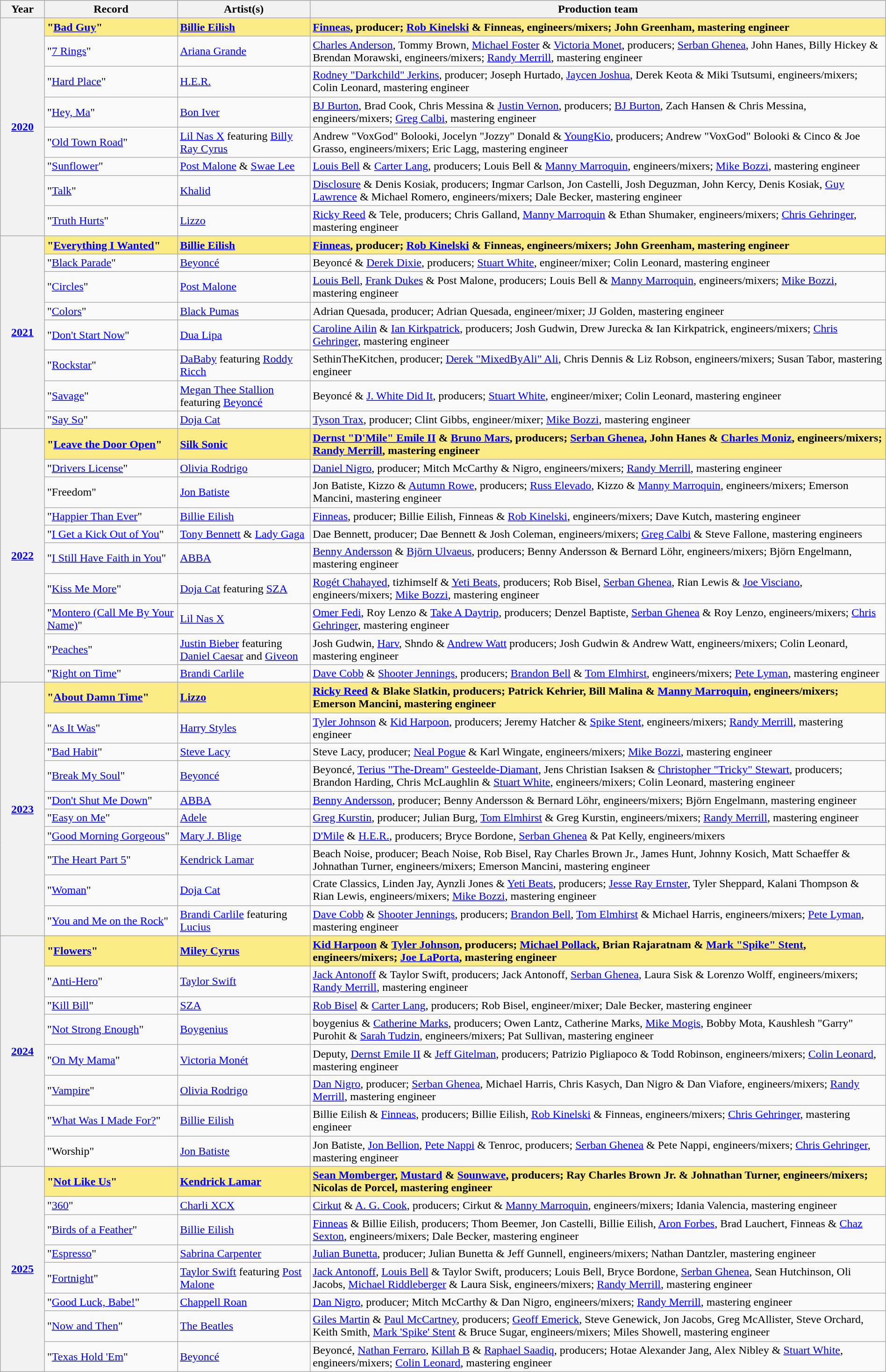<table class="wikitable" style="width:100%">
<tr bgcolor="#bebebe">
<th width="5%">Year</th>
<th width="15%">Record</th>
<th width="15%">Artist(s)</th>
<th width="65%">Production team</th>
</tr>
<tr style="background:#FAEB86;">
<th rowspan="8"><a href='#'>2020</a><br></th>
<td><strong>"<a href='#'>Bad Guy</a>"</strong></td>
<td><strong><a href='#'>Billie Eilish</a></strong></td>
<td><strong><a href='#'>Finneas</a>, producer; <a href='#'>Rob Kinelski</a> & Finneas, engineers/mixers; John Greenham, mastering engineer</strong></td>
</tr>
<tr>
<td>"<a href='#'>7 Rings</a>"</td>
<td><a href='#'>Ariana Grande</a></td>
<td><a href='#'>Charles Anderson</a>, Tommy Brown, <a href='#'>Michael Foster</a> & <a href='#'>Victoria Monet</a>, producers; <a href='#'>Serban Ghenea</a>, John Hanes, Billy Hickey & Brendan Morawski, engineers/mixers; <a href='#'>Randy Merrill</a>, mastering engineer</td>
</tr>
<tr>
<td>"<a href='#'>Hard Place</a>"</td>
<td><a href='#'>H.E.R.</a></td>
<td><a href='#'>Rodney "Darkchild" Jerkins</a>, producer; Joseph Hurtado, <a href='#'>Jaycen Joshua</a>, Derek Keota & Miki Tsutsumi, engineers/mixers; Colin Leonard, mastering engineer</td>
</tr>
<tr>
<td>"<a href='#'>Hey, Ma</a>"</td>
<td><a href='#'>Bon Iver</a></td>
<td><a href='#'>BJ Burton</a>, Brad Cook, Chris Messina & <a href='#'>Justin Vernon</a>, producers; <a href='#'>BJ Burton</a>, Zach Hansen & Chris Messina, engineers/mixers; <a href='#'>Greg Calbi</a>, mastering engineer</td>
</tr>
<tr>
<td>"<a href='#'>Old Town Road</a>"</td>
<td><a href='#'>Lil Nas X</a> featuring <a href='#'>Billy Ray Cyrus</a></td>
<td>Andrew "VoxGod" Bolooki, Jocelyn "Jozzy" Donald & <a href='#'>YoungKio</a>, producers; Andrew "VoxGod" Bolooki & Cinco & Joe Grasso, engineers/mixers; Eric Lagg, mastering engineer</td>
</tr>
<tr>
<td>"<a href='#'>Sunflower</a>"</td>
<td><a href='#'>Post Malone</a> & <a href='#'>Swae Lee</a></td>
<td><a href='#'>Louis Bell</a> & <a href='#'>Carter Lang</a>, producers; Louis Bell & <a href='#'>Manny Marroquin</a>, engineers/mixers; <a href='#'>Mike Bozzi</a>, mastering engineer</td>
</tr>
<tr>
<td>"<a href='#'>Talk</a>"</td>
<td><a href='#'>Khalid</a></td>
<td><a href='#'>Disclosure</a> & Denis Kosiak, producers; Ingmar Carlson, Jon Castelli, Josh Deguzman, John Kercy, Denis Kosiak, <a href='#'>Guy Lawrence</a> & Michael Romero, engineers/mixers; Dale Becker, mastering engineer</td>
</tr>
<tr>
<td>"<a href='#'>Truth Hurts</a>"</td>
<td><a href='#'>Lizzo</a></td>
<td><a href='#'>Ricky Reed</a> & Tele, producers; Chris Galland, <a href='#'>Manny Marroquin</a> & Ethan Shumaker, engineers/mixers; <a href='#'>Chris Gehringer</a>, mastering engineer</td>
</tr>
<tr style="background:#FAEB86;">
<th rowspan="8"><a href='#'>2021</a></th>
<td><strong>"<a href='#'>Everything I Wanted</a>"</strong></td>
<td><strong><a href='#'>Billie Eilish</a></strong></td>
<td><strong><a href='#'>Finneas</a>, producer; <a href='#'>Rob Kinelski</a> & Finneas, engineers/mixers; John Greenham, mastering engineer</strong></td>
</tr>
<tr>
<td>"<a href='#'>Black Parade</a>"</td>
<td><a href='#'>Beyoncé</a></td>
<td>Beyoncé & <a href='#'>Derek Dixie</a>, producers; <a href='#'>Stuart White</a>, engineer/mixer; Colin Leonard, mastering engineer</td>
</tr>
<tr>
<td>"<a href='#'>Circles</a>"</td>
<td><a href='#'>Post Malone</a></td>
<td><a href='#'>Louis Bell</a>, <a href='#'>Frank Dukes</a> & Post Malone, producers; Louis Bell & <a href='#'>Manny Marroquin</a>, engineers/mixers; <a href='#'>Mike Bozzi</a>, mastering engineer</td>
</tr>
<tr>
<td>"<a href='#'>Colors</a>"</td>
<td><a href='#'>Black Pumas</a></td>
<td>Adrian Quesada, producer; Adrian Quesada, engineer/mixer; JJ Golden, mastering engineer</td>
</tr>
<tr>
<td>"<a href='#'>Don't Start Now</a>"</td>
<td><a href='#'>Dua Lipa</a></td>
<td><a href='#'>Caroline Ailin</a> & <a href='#'>Ian Kirkpatrick</a>, producers; Josh Gudwin, Drew Jurecka & Ian Kirkpatrick, engineers/mixers; <a href='#'>Chris Gehringer</a>, mastering engineer</td>
</tr>
<tr>
<td>"<a href='#'>Rockstar</a>"</td>
<td><a href='#'>DaBaby</a> featuring <a href='#'>Roddy Ricch</a></td>
<td>SethinTheKitchen, producer; <a href='#'>Derek "MixedByAli" Ali</a>, Chris Dennis & Liz Robson, engineers/mixers; Susan Tabor, mastering engineer</td>
</tr>
<tr>
<td>"<a href='#'>Savage</a>"</td>
<td><a href='#'>Megan Thee Stallion</a> featuring <a href='#'>Beyoncé</a></td>
<td>Beyoncé & <a href='#'>J. White Did It</a>, producers; <a href='#'>Stuart White</a>, engineer/mixer; Colin Leonard, mastering engineer</td>
</tr>
<tr>
<td>"<a href='#'>Say So</a>"</td>
<td><a href='#'>Doja Cat</a></td>
<td><a href='#'>Tyson Trax</a>, producer; Clint Gibbs, engineer/mixer; <a href='#'>Mike Bozzi</a>, mastering engineer</td>
</tr>
<tr style="background:#FAEB86;">
<th rowspan="10"><a href='#'>2022</a></th>
<td><strong>"<a href='#'>Leave the Door Open</a>"</strong></td>
<td><strong><a href='#'>Silk Sonic</a></strong></td>
<td><strong><a href='#'>Dernst "D'Mile" Emile II</a> & <a href='#'>Bruno Mars</a>, producers; <a href='#'>Serban Ghenea</a>, John Hanes & <a href='#'>Charles Moniz</a>, engineers/mixers; <a href='#'>Randy Merrill</a>, mastering engineer</strong></td>
</tr>
<tr>
<td>"<a href='#'>Drivers License</a>"</td>
<td><a href='#'>Olivia Rodrigo</a></td>
<td><a href='#'>Daniel Nigro</a>, producer; Mitch McCarthy & Nigro, engineers/mixers; <a href='#'>Randy Merrill</a>, mastering engineer</td>
</tr>
<tr>
<td>"Freedom"</td>
<td><a href='#'>Jon Batiste</a></td>
<td>Jon Batiste, Kizzo & <a href='#'>Autumn Rowe</a>, producers; <a href='#'>Russ Elevado</a>, Kizzo & <a href='#'>Manny Marroquin</a>, engineers/mixers; Emerson Mancini, mastering engineer</td>
</tr>
<tr>
<td>"<a href='#'>Happier Than Ever</a>"</td>
<td><a href='#'>Billie Eilish</a></td>
<td><a href='#'>Finneas</a>, producer; Billie Eilish, Finneas & <a href='#'>Rob Kinelski</a>, engineers/mixers; Dave Kutch, mastering engineer</td>
</tr>
<tr>
<td>"<a href='#'>I Get a Kick Out of You</a>"</td>
<td><a href='#'>Tony Bennett</a> & <a href='#'>Lady Gaga</a></td>
<td>Dae Bennett, producer; Dae Bennett & Josh Coleman, engineers/mixers; <a href='#'>Greg Calbi</a> & Steve Fallone, mastering engineers</td>
</tr>
<tr>
<td>"<a href='#'>I Still Have Faith in You</a>"</td>
<td><a href='#'>ABBA</a></td>
<td><a href='#'>Benny Andersson</a> & <a href='#'>Björn Ulvaeus</a>, producers; Benny Andersson & Bernard Löhr, engineers/mixers; Björn Engelmann, mastering engineer</td>
</tr>
<tr>
<td>"<a href='#'>Kiss Me More</a>"</td>
<td><a href='#'>Doja Cat</a> featuring <a href='#'>SZA</a></td>
<td><a href='#'>Rogét Chahayed</a>, tizhimself & <a href='#'>Yeti Beats</a>, producers; Rob Bisel, <a href='#'>Serban Ghenea</a>, Rian Lewis & <a href='#'>Joe Visciano</a>, engineers/mixers; <a href='#'>Mike Bozzi</a>, mastering engineer</td>
</tr>
<tr>
<td>"<a href='#'>Montero (Call Me By Your Name)</a>"</td>
<td><a href='#'>Lil Nas X</a></td>
<td><a href='#'>Omer Fedi</a>, Roy Lenzo & <a href='#'>Take A Daytrip</a>, producers; Denzel Baptiste, <a href='#'>Serban Ghenea</a> & Roy Lenzo, engineers/mixers; <a href='#'>Chris Gehringer</a>, mastering engineer</td>
</tr>
<tr>
<td>"<a href='#'>Peaches</a>"</td>
<td><a href='#'>Justin Bieber</a> featuring <a href='#'>Daniel Caesar</a> and <a href='#'>Giveon</a></td>
<td>Josh Gudwin, <a href='#'>Harv</a>, Shndo & <a href='#'>Andrew Watt</a> producers; Josh Gudwin & Andrew Watt, engineers/mixers; Colin Leonard, mastering engineer</td>
</tr>
<tr>
<td>"<a href='#'>Right on Time</a>"</td>
<td><a href='#'>Brandi Carlile</a></td>
<td><a href='#'>Dave Cobb</a> & <a href='#'>Shooter Jennings</a>, producers; <a href='#'>Brandon Bell</a> & <a href='#'>Tom Elmhirst</a>, engineers/mixers; <a href='#'>Pete Lyman</a>, mastering engineer</td>
</tr>
<tr style="background:#FAEB86;">
<th rowspan="10"><a href='#'>2023</a><br></th>
<td><strong>"<a href='#'>About Damn Time</a>"</strong></td>
<td><strong><a href='#'>Lizzo</a></strong></td>
<td><strong><a href='#'>Ricky Reed</a> & Blake Slatkin, producers; Patrick Kehrier, Bill Malina & <a href='#'>Manny Marroquin</a>, engineers/mixers; Emerson Mancini, mastering engineer</strong></td>
</tr>
<tr>
<td>"<a href='#'>As It Was</a>"</td>
<td><a href='#'>Harry Styles</a></td>
<td><a href='#'>Tyler Johnson</a> & <a href='#'>Kid Harpoon</a>, producers; Jeremy Hatcher & <a href='#'>Spike Stent</a>, engineers/mixers; <a href='#'>Randy Merrill</a>, mastering engineer</td>
</tr>
<tr>
<td>"<a href='#'>Bad Habit</a>"</td>
<td><a href='#'>Steve Lacy</a></td>
<td>Steve Lacy, producer; <a href='#'>Neal Pogue</a> & Karl Wingate, engineers/mixers; <a href='#'>Mike Bozzi</a>, mastering engineer</td>
</tr>
<tr>
<td>"<a href='#'>Break My Soul</a>"</td>
<td><a href='#'>Beyoncé</a></td>
<td>Beyoncé, <a href='#'>Terius "The-Dream" Gesteelde-Diamant</a>, Jens Christian Isaksen & <a href='#'>Christopher "Tricky" Stewart</a>, producers; Brandon Harding, Chris McLaughlin & <a href='#'>Stuart White</a>, engineers/mixers; Colin Leonard, mastering engineer</td>
</tr>
<tr>
<td>"<a href='#'>Don't Shut Me Down</a>"</td>
<td><a href='#'>ABBA</a></td>
<td><a href='#'>Benny Andersson</a>, producer; Benny Andersson & Bernard Löhr, engineers/mixers; Björn Engelmann, mastering engineer</td>
</tr>
<tr>
<td>"<a href='#'>Easy on Me</a>"</td>
<td><a href='#'>Adele</a></td>
<td><a href='#'>Greg Kurstin</a>, producer; Julian Burg, <a href='#'>Tom Elmhirst</a> & Greg Kurstin, engineers/mixers; <a href='#'>Randy Merrill</a>, mastering engineer</td>
</tr>
<tr>
<td>"<a href='#'>Good Morning Gorgeous</a>"</td>
<td><a href='#'>Mary J. Blige</a></td>
<td><a href='#'>D'Mile</a> & <a href='#'>H.E.R.</a>, producers; Bryce Bordone, <a href='#'>Serban Ghenea</a> & Pat Kelly, engineers/mixers</td>
</tr>
<tr>
<td>"<a href='#'>The Heart Part 5</a>"</td>
<td><a href='#'>Kendrick Lamar</a></td>
<td>Beach Noise, producer; Beach Noise, Rob Bisel, Ray Charles Brown Jr., James Hunt, Johnny Kosich, Matt Schaeffer & Johnathan Turner, engineers/mixers; Emerson Mancini, mastering engineer</td>
</tr>
<tr>
<td>"<a href='#'>Woman</a>"</td>
<td><a href='#'>Doja Cat</a></td>
<td>Crate Classics, Linden Jay, Aynzli Jones & <a href='#'>Yeti Beats</a>, producers; <a href='#'>Jesse Ray Ernster</a>, Tyler Sheppard, Kalani Thompson & Rian Lewis, engineers/mixers; <a href='#'>Mike Bozzi</a>, mastering engineer</td>
</tr>
<tr>
<td>"<a href='#'>You and Me on the Rock</a>"</td>
<td><a href='#'>Brandi Carlile</a> featuring <a href='#'>Lucius</a></td>
<td><a href='#'>Dave Cobb</a> & <a href='#'>Shooter Jennings</a>, producers; <a href='#'>Brandon Bell</a>, <a href='#'>Tom Elmhirst</a> & Michael Harris, engineers/mixers; <a href='#'>Pete Lyman</a>, mastering engineer</td>
</tr>
<tr style="background:#FAEB86;">
<th rowspan="8"><a href='#'>2024</a><br></th>
<td><strong>"<a href='#'>Flowers</a>"</strong></td>
<td><strong><a href='#'>Miley Cyrus</a></strong></td>
<td><strong><a href='#'>Kid Harpoon</a> & <a href='#'>Tyler Johnson</a>, producers; <a href='#'>Michael Pollack</a>, Brian Rajaratnam & <a href='#'>Mark "Spike" Stent</a>, engineers/mixers; <a href='#'>Joe LaPorta</a>, mastering engineer</strong></td>
</tr>
<tr>
<td>"<a href='#'>Anti-Hero</a>"</td>
<td><a href='#'>Taylor Swift</a></td>
<td><a href='#'>Jack Antonoff</a> & Taylor Swift, producers; Jack Antonoff, <a href='#'>Serban Ghenea</a>, Laura Sisk & Lorenzo Wolff, engineers/mixers; <a href='#'>Randy Merrill</a>, mastering engineer</td>
</tr>
<tr>
<td>"<a href='#'>Kill Bill</a>"</td>
<td><a href='#'>SZA</a></td>
<td><a href='#'>Rob Bisel</a> & <a href='#'>Carter Lang</a>, producers; Rob Bisel, engineer/mixer; Dale Becker, mastering engineer</td>
</tr>
<tr>
<td>"<a href='#'>Not Strong Enough</a>"</td>
<td><a href='#'>Boygenius</a></td>
<td>boygenius & <a href='#'>Catherine Marks</a>, producers; Owen Lantz, Catherine Marks, <a href='#'>Mike Mogis</a>, Bobby Mota, Kaushlesh "Garry" Purohit & <a href='#'>Sarah Tudzin</a>, engineers/mixers; Pat Sullivan, mastering engineer</td>
</tr>
<tr>
<td>"<a href='#'>On My Mama</a>"</td>
<td><a href='#'>Victoria Monét</a></td>
<td>Deputy, <a href='#'>Dernst Emile II</a> & <a href='#'>Jeff Gitelman</a>, producers; Patrizio Pigliapoco & Todd Robinson, engineers/mixers; <a href='#'>Colin Leonard</a>, mastering engineer</td>
</tr>
<tr>
<td>"<a href='#'>Vampire</a>"</td>
<td><a href='#'>Olivia Rodrigo</a></td>
<td><a href='#'>Dan Nigro</a>, producer; <a href='#'>Serban Ghenea</a>, Michael Harris, Chris Kasych, Dan Nigro & Dan Viafore, engineers/mixers; <a href='#'>Randy Merrill</a>, mastering engineer</td>
</tr>
<tr>
<td>"<a href='#'>What Was I Made For?</a>"</td>
<td><a href='#'>Billie Eilish</a></td>
<td>Billie Eilish & <a href='#'>Finneas</a>, producers; Billie Eilish, <a href='#'>Rob Kinelski</a> & Finneas, engineers/mixers; <a href='#'>Chris Gehringer</a>, mastering engineer</td>
</tr>
<tr>
<td>"Worship"</td>
<td><a href='#'>Jon Batiste</a></td>
<td>Jon Batiste, <a href='#'>Jon Bellion</a>, <a href='#'>Pete Nappi</a> & Tenroc, producers; <a href='#'>Serban Ghenea</a> & Pete Nappi, engineers/mixers; <a href='#'>Chris Gehringer</a>, mastering engineer</td>
</tr>
<tr style="background:#FAEB86;">
<th rowspan="8"><a href='#'>2025</a><br></th>
<td><strong>"<a href='#'>Not Like Us</a>"</strong></td>
<td><strong><a href='#'>Kendrick Lamar</a></strong></td>
<td><strong><a href='#'>Sean Momberger</a>, <a href='#'>Mustard</a> & <a href='#'>Sounwave</a>, producers; Ray Charles Brown Jr. & Johnathan Turner, engineers/mixers; Nicolas de Porcel, mastering engineer</strong></td>
</tr>
<tr>
<td>"<a href='#'>360</a>"</td>
<td><a href='#'>Charli XCX</a></td>
<td><a href='#'>Cirkut</a> & <a href='#'>A. G. Cook</a>, producers; Cirkut & <a href='#'>Manny Marroquin</a>, engineers/mixers; Idania Valencia, mastering engineer</td>
</tr>
<tr>
<td>"<a href='#'>Birds of a Feather</a>"</td>
<td><a href='#'>Billie Eilish</a></td>
<td><a href='#'>Finneas</a> & Billie Eilish, producers; Thom Beemer, Jon Castelli, Billie Eilish, <a href='#'>Aron Forbes</a>, Brad Lauchert, Finneas & <a href='#'>Chaz Sexton</a>, engineers/mixers; Dale Becker, mastering engineer</td>
</tr>
<tr>
<td>"<a href='#'>Espresso</a>"</td>
<td><a href='#'>Sabrina Carpenter</a></td>
<td><a href='#'>Julian Bunetta</a>, producer; Julian Bunetta & Jeff Gunnell, engineers/mixers; Nathan Dantzler, mastering engineer</td>
</tr>
<tr>
<td>"<a href='#'>Fortnight</a>"</td>
<td><a href='#'>Taylor Swift</a> featuring <a href='#'>Post Malone</a></td>
<td><a href='#'>Jack Antonoff</a>, <a href='#'>Louis Bell</a> & Taylor Swift, producers; Louis Bell, Bryce Bordone, <a href='#'>Serban Ghenea</a>, Sean Hutchinson, Oli Jacobs, <a href='#'>Michael Riddleberger</a> & Laura Sisk, engineers/mixers; <a href='#'>Randy Merrill</a>, mastering engineer</td>
</tr>
<tr>
<td>"<a href='#'>Good Luck, Babe!</a>"</td>
<td><a href='#'>Chappell Roan</a></td>
<td><a href='#'>Dan Nigro</a>, producer; Mitch McCarthy & Dan Nigro, engineers/mixers; <a href='#'>Randy Merrill</a>, mastering engineer</td>
</tr>
<tr>
<td>"<a href='#'>Now and Then</a>"</td>
<td><a href='#'>The Beatles</a></td>
<td><a href='#'>Giles Martin</a> & <a href='#'>Paul McCartney</a>, producers; <a href='#'>Geoff Emerick</a>, Steve Genewick, Jon Jacobs, Greg McAllister, Steve Orchard, Keith Smith, <a href='#'>Mark 'Spike' Stent</a> & Bruce Sugar, engineers/mixers; Miles Showell, mastering engineer</td>
</tr>
<tr>
<td>"<a href='#'>Texas Hold 'Em</a>"</td>
<td><a href='#'>Beyoncé</a></td>
<td>Beyoncé, <a href='#'>Nathan Ferraro</a>, <a href='#'>Killah B</a> & <a href='#'>Raphael Saadiq</a>, producers; Hotae Alexander Jang, Alex Nibley & <a href='#'>Stuart White</a>, engineers/mixers; <a href='#'>Colin Leonard</a>, mastering engineer</td>
</tr>
</table>
